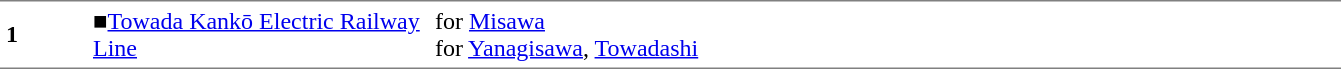<table table border=0 cellspacing=0 cellpadding=4>
<tr>
<td style="border-top:solid 1px gray; border-bottom:solid 1px gray;" width=50px><strong>1</strong></td>
<td style="border-top:solid 1px gray; border-bottom:solid 1px gray;" width=220px><span>■</span><a href='#'>Towada Kankō Electric Railway Line</a></td>
<td style="border-top:solid 1px gray; border-bottom:solid 1px gray;" width=600px>for <a href='#'>Misawa</a><br>for <a href='#'>Yanagisawa</a>, <a href='#'>Towadashi</a></td>
</tr>
</table>
